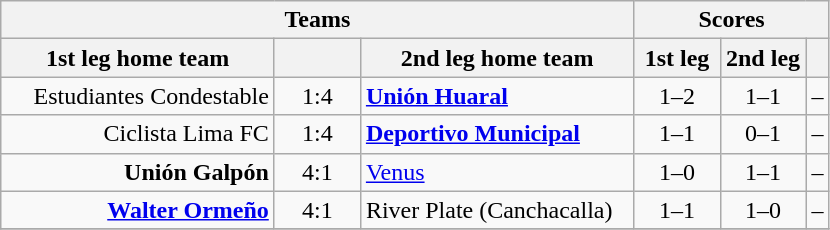<table class="wikitable" style="text-align: center;">
<tr>
<th colspan=3>Teams</th>
<th colspan=3>Scores</th>
</tr>
<tr>
<th width="175">1st leg home team</th>
<th width="50"></th>
<th width="175">2nd leg home team</th>
<th width="50">1st leg</th>
<th width="50">2nd leg</th>
<th></th>
</tr>
<tr>
<td align=right>Estudiantes Condestable</td>
<td>1:4</td>
<td align=left><strong><a href='#'>Unión Huaral</a></strong></td>
<td>1–2</td>
<td>1–1</td>
<td>–</td>
</tr>
<tr>
<td align=right>Ciclista Lima FC</td>
<td>1:4</td>
<td align=left><strong><a href='#'>Deportivo Municipal</a></strong></td>
<td>1–1</td>
<td>0–1</td>
<td>–</td>
</tr>
<tr>
<td align=right><strong>Unión Galpón</strong></td>
<td>4:1</td>
<td align=left><a href='#'>Venus</a></td>
<td>1–0</td>
<td>1–1</td>
<td>–</td>
</tr>
<tr>
<td align=right><strong><a href='#'>Walter Ormeño</a></strong></td>
<td>4:1</td>
<td align=left>River Plate (Canchacalla)</td>
<td>1–1</td>
<td>1–0</td>
<td>–</td>
</tr>
<tr>
</tr>
</table>
